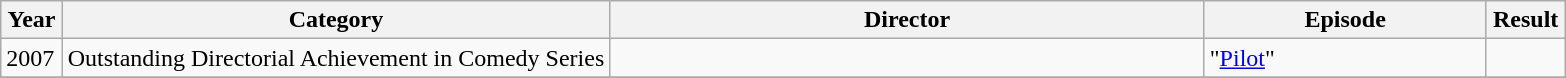<table class="wikitable">
<tr>
<th>Year</th>
<th width="35%">Category</th>
<th width="38%">Director</th>
<th width="18%">Episode</th>
<th>Result</th>
</tr>
<tr>
<td>2007</td>
<td>Outstanding Directorial Achievement in Comedy Series</td>
<td></td>
<td>"<a href='#'>Pilot</a>"</td>
<td></td>
</tr>
<tr>
</tr>
</table>
